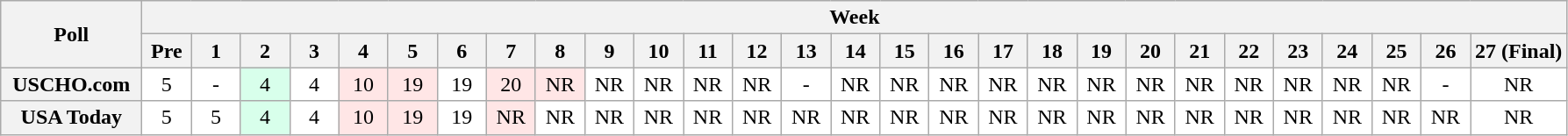<table class="wikitable" style="white-space:nowrap;">
<tr>
<th scope="col" width="100" rowspan="2">Poll</th>
<th colspan="28">Week</th>
</tr>
<tr>
<th scope="col" width="30">Pre</th>
<th scope="col" width="30">1</th>
<th scope="col" width="30">2</th>
<th scope="col" width="30">3</th>
<th scope="col" width="30">4</th>
<th scope="col" width="30">5</th>
<th scope="col" width="30">6</th>
<th scope="col" width="30">7</th>
<th scope="col" width="30">8</th>
<th scope="col" width="30">9</th>
<th scope="col" width="30">10</th>
<th scope="col" width="30">11</th>
<th scope="col" width="30">12</th>
<th scope="col" width="30">13</th>
<th scope="col" width="30">14</th>
<th scope="col" width="30">15</th>
<th scope="col" width="30">16</th>
<th scope="col" width="30">17</th>
<th scope="col" width="30">18</th>
<th scope="col" width="30">19</th>
<th scope="col" width="30">20</th>
<th scope="col" width="30">21</th>
<th scope="col" width="30">22</th>
<th scope="col" width="30">23</th>
<th scope="col" width="30">24</th>
<th scope="col" width="30">25</th>
<th scope="col" width="30">26</th>
<th scope="col" width="30">27 (Final)</th>
</tr>
<tr style="text-align:center;">
<th>USCHO.com</th>
<td bgcolor=FFFFFF>5</td>
<td bgcolor=FFFFFF>-</td>
<td bgcolor=D8FFEB>4</td>
<td bgcolor=FFFFFF>4</td>
<td bgcolor=FFE6E6>10</td>
<td bgcolor=FFE6E6>19</td>
<td bgcolor=FFFFFF>19</td>
<td bgcolor=FFE6E6>20</td>
<td bgcolor=FFE6E6>NR</td>
<td bgcolor=FFFFFF>NR</td>
<td bgcolor=FFFFFF>NR</td>
<td bgcolor=FFFFFF>NR</td>
<td bgcolor=FFFFFF>NR</td>
<td bgcolor=FFFFFF>-</td>
<td bgcolor=FFFFFF>NR</td>
<td bgcolor=FFFFFF>NR</td>
<td bgcolor=FFFFFF>NR</td>
<td bgcolor=FFFFFF>NR</td>
<td bgcolor=FFFFFF>NR</td>
<td bgcolor=FFFFFF>NR</td>
<td bgcolor=FFFFFF>NR</td>
<td bgcolor=FFFFFF>NR</td>
<td bgcolor=FFFFFF>NR</td>
<td bgcolor=FFFFFF>NR</td>
<td bgcolor=FFFFFF>NR</td>
<td bgcolor=FFFFFF>NR</td>
<td bgcolor=FFFFFF>-</td>
<td bgcolor=FFFFFF>NR</td>
</tr>
<tr style="text-align:center;">
<th>USA Today</th>
<td bgcolor=FFFFFF>5</td>
<td bgcolor=FFFFFF>5</td>
<td bgcolor=D8FFEB>4</td>
<td bgcolor=FFFFFF>4</td>
<td bgcolor=FFE6E6>10</td>
<td bgcolor=FFE6E6>19</td>
<td bgcolor=FFFFFF>19</td>
<td bgcolor=FFE6E6>NR</td>
<td bgcolor=FFFFFF>NR</td>
<td bgcolor=FFFFFF>NR</td>
<td bgcolor=FFFFFF>NR</td>
<td bgcolor=FFFFFF>NR</td>
<td bgcolor=FFFFFF>NR</td>
<td bgcolor=FFFFFF>NR</td>
<td bgcolor=FFFFFF>NR</td>
<td bgcolor=FFFFFF>NR</td>
<td bgcolor=FFFFFF>NR</td>
<td bgcolor=FFFFFF>NR</td>
<td bgcolor=FFFFFF>NR</td>
<td bgcolor=FFFFFF>NR</td>
<td bgcolor=FFFFFF>NR</td>
<td bgcolor=FFFFFF>NR</td>
<td bgcolor=FFFFFF>NR</td>
<td bgcolor=FFFFFF>NR</td>
<td bgcolor=FFFFFF>NR</td>
<td bgcolor=FFFFFF>NR</td>
<td bgcolor=FFFFFF>NR</td>
<td bgcolor=FFFFFF>NR</td>
</tr>
</table>
